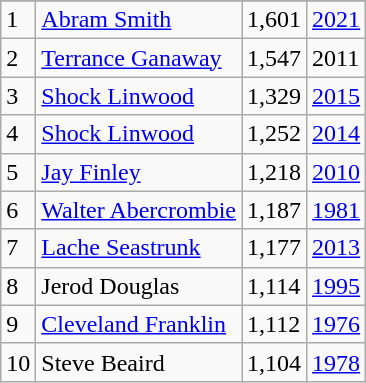<table class="wikitable">
<tr>
</tr>
<tr>
<td>1</td>
<td><a href='#'>Abram Smith</a></td>
<td>1,601</td>
<td><a href='#'>2021</a></td>
</tr>
<tr>
<td>2</td>
<td><a href='#'>Terrance Ganaway</a></td>
<td>1,547</td>
<td>2011</td>
</tr>
<tr>
<td>3</td>
<td><a href='#'>Shock Linwood</a></td>
<td>1,329</td>
<td><a href='#'>2015</a></td>
</tr>
<tr>
<td>4</td>
<td><a href='#'>Shock Linwood</a></td>
<td>1,252</td>
<td><a href='#'>2014</a></td>
</tr>
<tr>
<td>5</td>
<td><a href='#'>Jay Finley</a></td>
<td>1,218</td>
<td><a href='#'>2010</a></td>
</tr>
<tr>
<td>6</td>
<td><a href='#'>Walter Abercrombie</a></td>
<td>1,187</td>
<td><a href='#'>1981</a></td>
</tr>
<tr>
<td>7</td>
<td><a href='#'>Lache Seastrunk</a></td>
<td>1,177</td>
<td><a href='#'>2013</a></td>
</tr>
<tr>
<td>8</td>
<td>Jerod Douglas</td>
<td>1,114</td>
<td><a href='#'>1995</a></td>
</tr>
<tr>
<td>9</td>
<td><a href='#'>Cleveland Franklin</a></td>
<td>1,112</td>
<td><a href='#'>1976</a></td>
</tr>
<tr>
<td>10</td>
<td>Steve Beaird</td>
<td>1,104</td>
<td><a href='#'>1978</a></td>
</tr>
</table>
